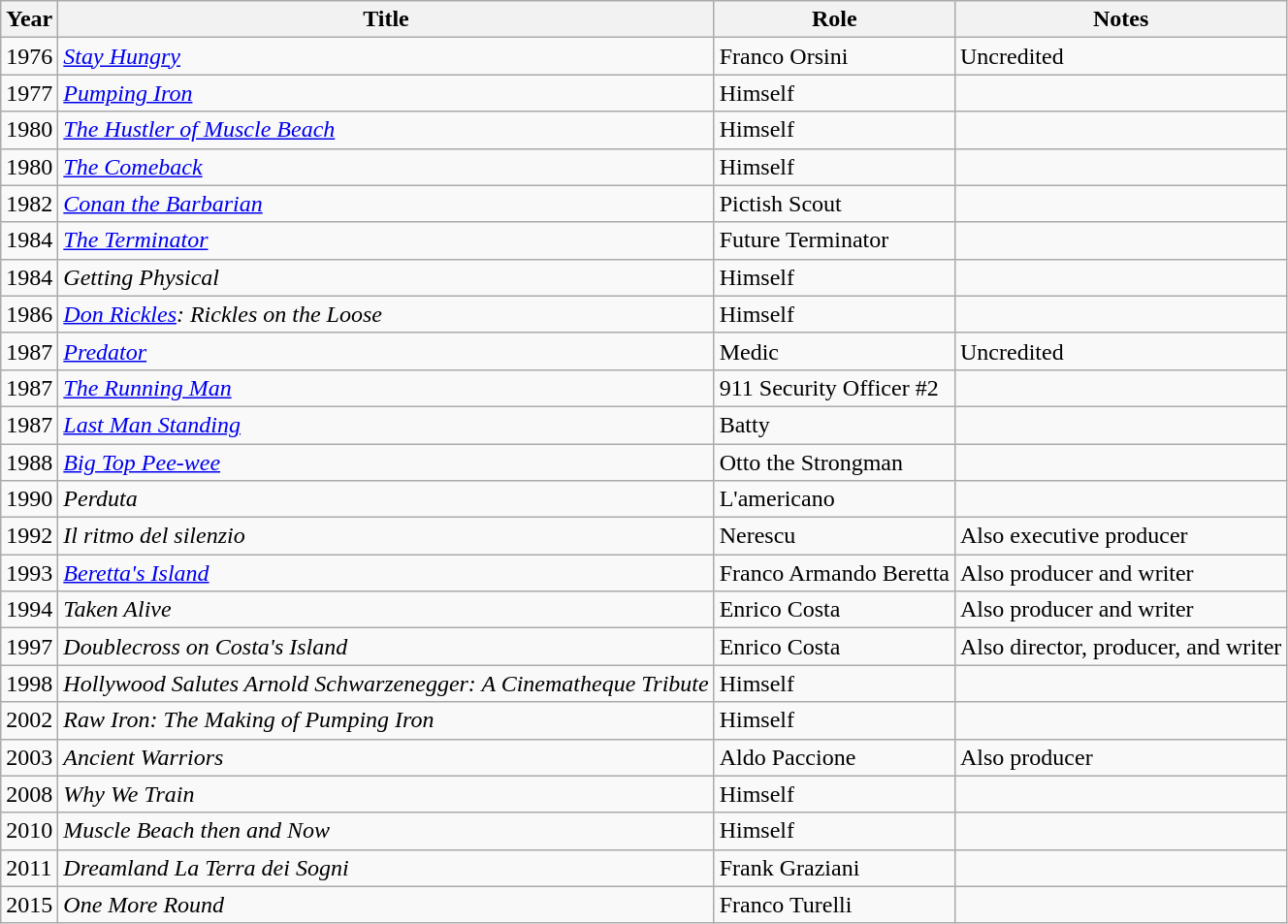<table class="wikitable">
<tr>
<th>Year</th>
<th>Title</th>
<th>Role</th>
<th>Notes</th>
</tr>
<tr>
<td>1976</td>
<td><em><a href='#'>Stay Hungry</a></em></td>
<td>Franco Orsini</td>
<td>Uncredited</td>
</tr>
<tr>
<td>1977</td>
<td><em><a href='#'>Pumping Iron</a></em></td>
<td>Himself</td>
<td></td>
</tr>
<tr>
<td>1980</td>
<td><em><a href='#'>The Hustler of Muscle Beach</a></em></td>
<td>Himself</td>
<td></td>
</tr>
<tr>
<td>1980</td>
<td><em><a href='#'>The Comeback</a></em></td>
<td>Himself</td>
<td></td>
</tr>
<tr>
<td>1982</td>
<td><em><a href='#'>Conan the Barbarian</a></em></td>
<td>Pictish Scout</td>
<td></td>
</tr>
<tr>
<td>1984</td>
<td><em><a href='#'>The Terminator</a></em></td>
<td>Future Terminator</td>
<td></td>
</tr>
<tr>
<td>1984</td>
<td><em>Getting Physical</em></td>
<td>Himself</td>
<td></td>
</tr>
<tr>
<td>1986</td>
<td><em><a href='#'>Don Rickles</a>: Rickles on the Loose</em></td>
<td>Himself</td>
<td></td>
</tr>
<tr>
<td>1987</td>
<td><em><a href='#'>Predator</a></em></td>
<td>Medic</td>
<td>Uncredited</td>
</tr>
<tr>
<td>1987</td>
<td><em><a href='#'>The Running Man</a></em></td>
<td>911 Security Officer #2</td>
<td></td>
</tr>
<tr>
<td>1987</td>
<td><em><a href='#'>Last Man Standing</a></em></td>
<td>Batty</td>
<td></td>
</tr>
<tr>
<td>1988</td>
<td><em><a href='#'>Big Top Pee-wee</a></em></td>
<td>Otto the Strongman</td>
<td></td>
</tr>
<tr>
<td>1990</td>
<td><em>Perduta</em></td>
<td>L'americano</td>
<td></td>
</tr>
<tr>
<td>1992</td>
<td><em>Il ritmo del silenzio</em></td>
<td>Nerescu</td>
<td>Also executive producer</td>
</tr>
<tr>
<td>1993</td>
<td><em><a href='#'>Beretta's Island</a></em></td>
<td>Franco Armando Beretta</td>
<td>Also producer and writer</td>
</tr>
<tr>
<td>1994</td>
<td><em>Taken Alive</em></td>
<td>Enrico Costa</td>
<td>Also producer and writer</td>
</tr>
<tr>
<td>1997</td>
<td><em>Doublecross on Costa's Island</em></td>
<td>Enrico Costa</td>
<td>Also director, producer, and writer</td>
</tr>
<tr>
<td>1998</td>
<td><em>Hollywood Salutes Arnold Schwarzenegger: A Cinematheque Tribute</em></td>
<td>Himself</td>
<td></td>
</tr>
<tr>
<td>2002</td>
<td><em>Raw Iron: The Making of Pumping Iron</em></td>
<td>Himself</td>
<td></td>
</tr>
<tr>
<td>2003</td>
<td><em>Ancient Warriors</em></td>
<td>Aldo Paccione</td>
<td>Also producer</td>
</tr>
<tr>
<td>2008</td>
<td><em>Why We Train</em></td>
<td>Himself</td>
<td></td>
</tr>
<tr>
<td>2010</td>
<td><em>Muscle Beach then and Now</em></td>
<td>Himself</td>
<td></td>
</tr>
<tr>
<td>2011</td>
<td><em>Dreamland La Terra dei Sogni</em></td>
<td>Frank Graziani</td>
<td></td>
</tr>
<tr>
<td>2015</td>
<td><em>One More Round</em></td>
<td>Franco Turelli</td>
<td></td>
</tr>
</table>
